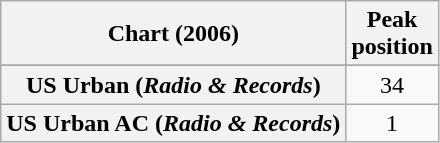<table class="wikitable sortable plainrowheaders">
<tr>
<th>Chart (2006)</th>
<th>Peak<br>position</th>
</tr>
<tr>
</tr>
<tr>
</tr>
<tr>
</tr>
<tr>
<th scope="row">US Urban (<em>Radio & Records</em>)</th>
<td align="center">34</td>
</tr>
<tr>
<th scope="row">US Urban AC (<em>Radio & Records</em>)</th>
<td align="center">1</td>
</tr>
</table>
